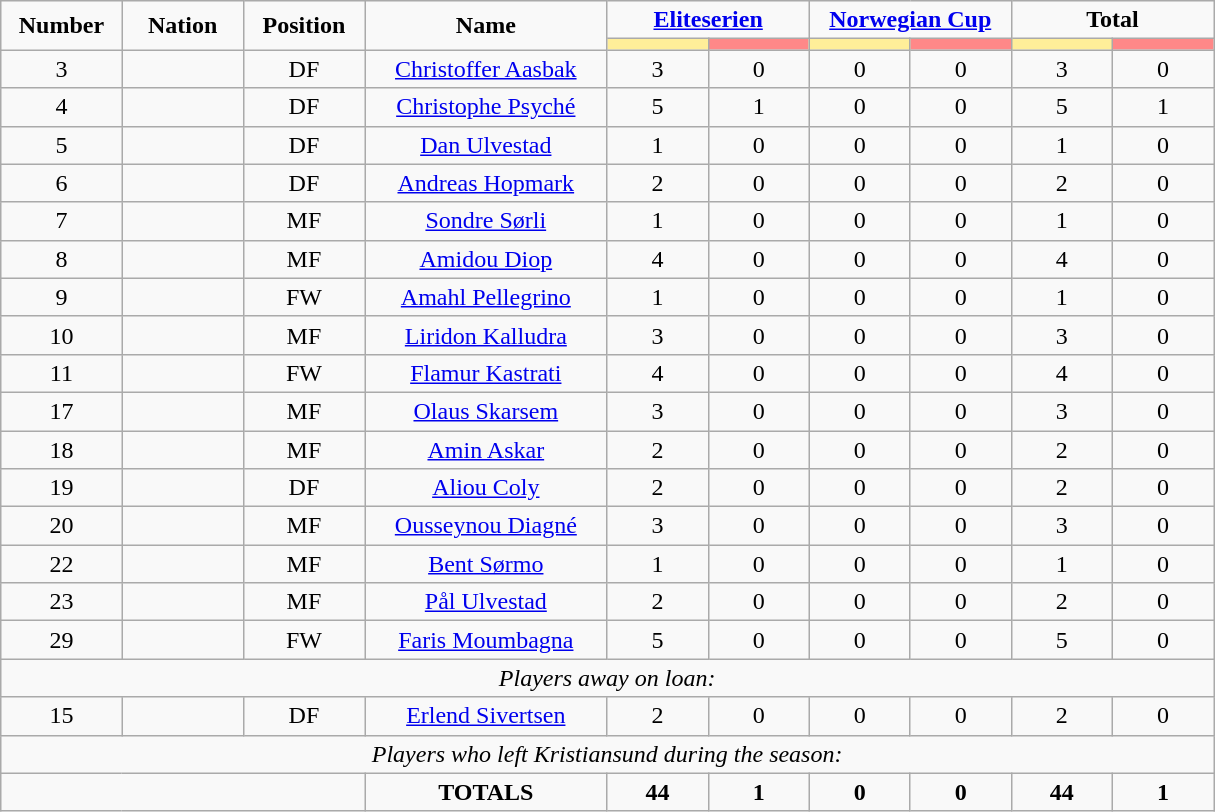<table class="wikitable" style="font-size: 100%; text-align: center;">
<tr>
<td rowspan="2" width="10%" align="center"><strong>Number</strong></td>
<td rowspan="2" width="10%" align="center"><strong>Nation</strong></td>
<td rowspan="2" width="10%" align="center"><strong>Position</strong></td>
<td rowspan="2" width="20%" align="center"><strong>Name</strong></td>
<td colspan="2" align="center"><strong><a href='#'>Eliteserien</a></strong></td>
<td colspan="2" align="center"><strong><a href='#'>Norwegian Cup</a></strong></td>
<td colspan="2" align="center"><strong>Total</strong></td>
</tr>
<tr>
<th width=60 style="background: #FFEE99"></th>
<th width=60 style="background: #FF8888"></th>
<th width=60 style="background: #FFEE99"></th>
<th width=60 style="background: #FF8888"></th>
<th width=60 style="background: #FFEE99"></th>
<th width=60 style="background: #FF8888"></th>
</tr>
<tr>
<td>3</td>
<td></td>
<td>DF</td>
<td><a href='#'>Christoffer Aasbak</a></td>
<td>3</td>
<td>0</td>
<td>0</td>
<td>0</td>
<td>3</td>
<td>0</td>
</tr>
<tr>
<td>4</td>
<td></td>
<td>DF</td>
<td><a href='#'>Christophe Psyché</a></td>
<td>5</td>
<td>1</td>
<td>0</td>
<td>0</td>
<td>5</td>
<td>1</td>
</tr>
<tr>
<td>5</td>
<td></td>
<td>DF</td>
<td><a href='#'>Dan Ulvestad</a></td>
<td>1</td>
<td>0</td>
<td>0</td>
<td>0</td>
<td>1</td>
<td>0</td>
</tr>
<tr>
<td>6</td>
<td></td>
<td>DF</td>
<td><a href='#'>Andreas Hopmark</a></td>
<td>2</td>
<td>0</td>
<td>0</td>
<td>0</td>
<td>2</td>
<td>0</td>
</tr>
<tr>
<td>7</td>
<td></td>
<td>MF</td>
<td><a href='#'>Sondre Sørli</a></td>
<td>1</td>
<td>0</td>
<td>0</td>
<td>0</td>
<td>1</td>
<td>0</td>
</tr>
<tr>
<td>8</td>
<td></td>
<td>MF</td>
<td><a href='#'>Amidou Diop</a></td>
<td>4</td>
<td>0</td>
<td>0</td>
<td>0</td>
<td>4</td>
<td>0</td>
</tr>
<tr>
<td>9</td>
<td></td>
<td>FW</td>
<td><a href='#'>Amahl Pellegrino</a></td>
<td>1</td>
<td>0</td>
<td>0</td>
<td>0</td>
<td>1</td>
<td>0</td>
</tr>
<tr>
<td>10</td>
<td></td>
<td>MF</td>
<td><a href='#'>Liridon Kalludra</a></td>
<td>3</td>
<td>0</td>
<td>0</td>
<td>0</td>
<td>3</td>
<td>0</td>
</tr>
<tr>
<td>11</td>
<td></td>
<td>FW</td>
<td><a href='#'>Flamur Kastrati</a></td>
<td>4</td>
<td>0</td>
<td>0</td>
<td>0</td>
<td>4</td>
<td>0</td>
</tr>
<tr>
<td>17</td>
<td></td>
<td>MF</td>
<td><a href='#'>Olaus Skarsem</a></td>
<td>3</td>
<td>0</td>
<td>0</td>
<td>0</td>
<td>3</td>
<td>0</td>
</tr>
<tr>
<td>18</td>
<td></td>
<td>MF</td>
<td><a href='#'>Amin Askar</a></td>
<td>2</td>
<td>0</td>
<td>0</td>
<td>0</td>
<td>2</td>
<td>0</td>
</tr>
<tr>
<td>19</td>
<td></td>
<td>DF</td>
<td><a href='#'>Aliou Coly</a></td>
<td>2</td>
<td>0</td>
<td>0</td>
<td>0</td>
<td>2</td>
<td>0</td>
</tr>
<tr>
<td>20</td>
<td></td>
<td>MF</td>
<td><a href='#'>Ousseynou Diagné</a></td>
<td>3</td>
<td>0</td>
<td>0</td>
<td>0</td>
<td>3</td>
<td>0</td>
</tr>
<tr>
<td>22</td>
<td></td>
<td>MF</td>
<td><a href='#'>Bent Sørmo</a></td>
<td>1</td>
<td>0</td>
<td>0</td>
<td>0</td>
<td>1</td>
<td>0</td>
</tr>
<tr>
<td>23</td>
<td></td>
<td>MF</td>
<td><a href='#'>Pål Ulvestad</a></td>
<td>2</td>
<td>0</td>
<td>0</td>
<td>0</td>
<td>2</td>
<td>0</td>
</tr>
<tr>
<td>29</td>
<td></td>
<td>FW</td>
<td><a href='#'>Faris Moumbagna</a></td>
<td>5</td>
<td>0</td>
<td>0</td>
<td>0</td>
<td>5</td>
<td>0</td>
</tr>
<tr>
<td colspan="14"><em>Players away on loan:</em></td>
</tr>
<tr>
<td>15</td>
<td></td>
<td>DF</td>
<td><a href='#'>Erlend Sivertsen</a></td>
<td>2</td>
<td>0</td>
<td>0</td>
<td>0</td>
<td>2</td>
<td>0</td>
</tr>
<tr>
<td colspan="14"><em>Players who left Kristiansund during the season:</em></td>
</tr>
<tr>
<td colspan="3"></td>
<td><strong>TOTALS</strong></td>
<td><strong>44</strong></td>
<td><strong>1</strong></td>
<td><strong>0</strong></td>
<td><strong>0</strong></td>
<td><strong>44</strong></td>
<td><strong>1</strong></td>
</tr>
</table>
